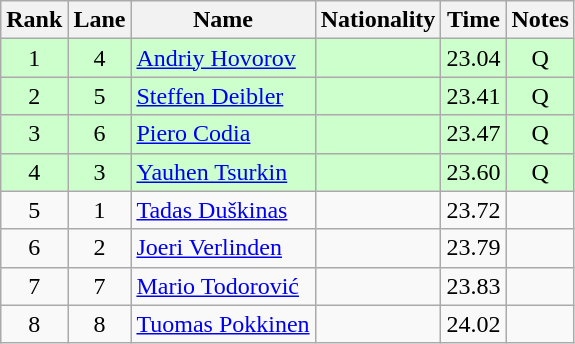<table class="wikitable sortable" style="text-align:center">
<tr>
<th>Rank</th>
<th>Lane</th>
<th>Name</th>
<th>Nationality</th>
<th>Time</th>
<th>Notes</th>
</tr>
<tr bgcolor=ccffcc>
<td>1</td>
<td>4</td>
<td align=left><a href='#'>Andriy Hovorov</a></td>
<td align=left></td>
<td>23.04</td>
<td>Q</td>
</tr>
<tr bgcolor=ccffcc>
<td>2</td>
<td>5</td>
<td align=left><a href='#'>Steffen Deibler</a></td>
<td align=left></td>
<td>23.41</td>
<td>Q</td>
</tr>
<tr bgcolor=ccffcc>
<td>3</td>
<td>6</td>
<td align=left><a href='#'>Piero Codia</a></td>
<td align=left></td>
<td>23.47</td>
<td>Q</td>
</tr>
<tr bgcolor=ccffcc>
<td>4</td>
<td>3</td>
<td align=left><a href='#'>Yauhen Tsurkin</a></td>
<td align=left></td>
<td>23.60</td>
<td>Q</td>
</tr>
<tr>
<td>5</td>
<td>1</td>
<td align=left><a href='#'>Tadas Duškinas</a></td>
<td align=left></td>
<td>23.72</td>
<td></td>
</tr>
<tr>
<td>6</td>
<td>2</td>
<td align=left><a href='#'>Joeri Verlinden</a></td>
<td align=left></td>
<td>23.79</td>
<td></td>
</tr>
<tr>
<td>7</td>
<td>7</td>
<td align=left><a href='#'>Mario Todorović</a></td>
<td align=left></td>
<td>23.83</td>
<td></td>
</tr>
<tr>
<td>8</td>
<td>8</td>
<td align=left><a href='#'>Tuomas Pokkinen</a></td>
<td align=left></td>
<td>24.02</td>
<td></td>
</tr>
</table>
